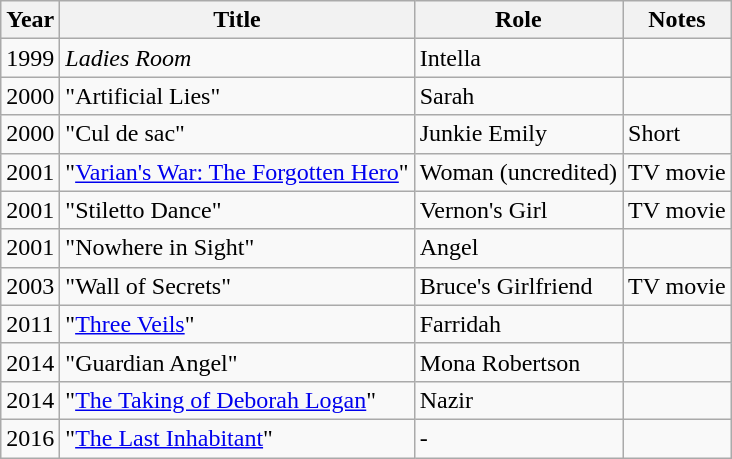<table class="wikitable sortable plainrowheaders">
<tr>
<th>Year</th>
<th>Title</th>
<th>Role</th>
<th class="unsortable">Notes</th>
</tr>
<tr>
<td>1999</td>
<td><em>Ladies Room</em></td>
<td>Intella</td>
<td></td>
</tr>
<tr>
<td>2000</td>
<td>"Artificial Lies"</td>
<td>Sarah</td>
<td></td>
</tr>
<tr>
<td>2000</td>
<td>"Cul de sac"</td>
<td>Junkie Emily</td>
<td>Short</td>
</tr>
<tr>
<td>2001</td>
<td>"<a href='#'>Varian's War: The Forgotten Hero</a>"</td>
<td>Woman (uncredited)</td>
<td>TV movie</td>
</tr>
<tr>
<td>2001</td>
<td>"Stiletto Dance"</td>
<td>Vernon's Girl</td>
<td>TV movie</td>
</tr>
<tr>
<td>2001</td>
<td>"Nowhere in Sight"</td>
<td>Angel</td>
<td></td>
</tr>
<tr>
<td>2003</td>
<td>"Wall of Secrets"</td>
<td>Bruce's Girlfriend</td>
<td>TV movie</td>
</tr>
<tr>
<td>2011</td>
<td>"<a href='#'>Three Veils</a>"</td>
<td>Farridah</td>
<td></td>
</tr>
<tr>
<td>2014</td>
<td>"Guardian Angel"</td>
<td>Mona Robertson</td>
<td></td>
</tr>
<tr>
<td>2014</td>
<td>"<a href='#'>The Taking of Deborah Logan</a>"</td>
<td>Nazir</td>
<td></td>
</tr>
<tr>
<td>2016</td>
<td>"<a href='#'>The Last Inhabitant</a>"</td>
<td>-</td>
<td></td>
</tr>
</table>
